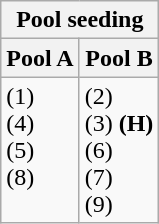<table class="wikitable collapsible">
<tr>
<th colspan=2>Pool seeding</th>
</tr>
<tr>
<th>Pool A</th>
<th>Pool B</th>
</tr>
<tr>
<td valign=top> (1)<br> (4)<br> (5) <br> (8)</td>
<td valign=top> (2) <br> (3) <strong>(H)</strong><br> (6)<br> (7)<br> (9)</td>
</tr>
</table>
